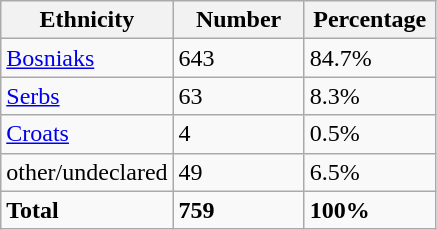<table class="wikitable">
<tr>
<th width="100px">Ethnicity</th>
<th width="80px">Number</th>
<th width="80px">Percentage</th>
</tr>
<tr>
<td><a href='#'>Bosniaks</a></td>
<td>643</td>
<td>84.7%</td>
</tr>
<tr>
<td><a href='#'>Serbs</a></td>
<td>63</td>
<td>8.3%</td>
</tr>
<tr>
<td><a href='#'>Croats</a></td>
<td>4</td>
<td>0.5%</td>
</tr>
<tr>
<td>other/undeclared</td>
<td>49</td>
<td>6.5%</td>
</tr>
<tr>
<td><strong>Total</strong></td>
<td><strong>759</strong></td>
<td><strong>100%</strong></td>
</tr>
</table>
